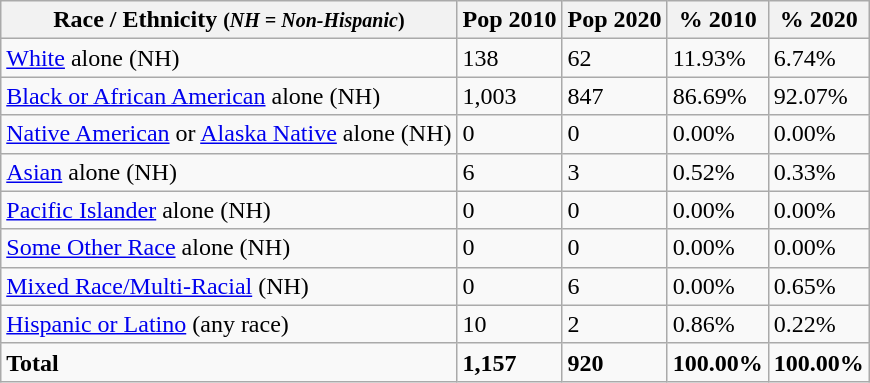<table class="wikitable">
<tr>
<th>Race / Ethnicity <small>(<em>NH = Non-Hispanic</em>)</small></th>
<th>Pop 2010</th>
<th>Pop 2020</th>
<th>% 2010</th>
<th>% 2020</th>
</tr>
<tr>
<td><a href='#'>White</a> alone (NH)</td>
<td>138</td>
<td>62</td>
<td>11.93%</td>
<td>6.74%</td>
</tr>
<tr>
<td><a href='#'>Black or African American</a> alone (NH)</td>
<td>1,003</td>
<td>847</td>
<td>86.69%</td>
<td>92.07%</td>
</tr>
<tr>
<td><a href='#'>Native American</a> or <a href='#'>Alaska Native</a> alone (NH)</td>
<td>0</td>
<td>0</td>
<td>0.00%</td>
<td>0.00%</td>
</tr>
<tr>
<td><a href='#'>Asian</a> alone (NH)</td>
<td>6</td>
<td>3</td>
<td>0.52%</td>
<td>0.33%</td>
</tr>
<tr>
<td><a href='#'>Pacific Islander</a> alone (NH)</td>
<td>0</td>
<td>0</td>
<td>0.00%</td>
<td>0.00%</td>
</tr>
<tr>
<td><a href='#'>Some Other Race</a> alone (NH)</td>
<td>0</td>
<td>0</td>
<td>0.00%</td>
<td>0.00%</td>
</tr>
<tr>
<td><a href='#'>Mixed Race/Multi-Racial</a> (NH)</td>
<td>0</td>
<td>6</td>
<td>0.00%</td>
<td>0.65%</td>
</tr>
<tr>
<td><a href='#'>Hispanic or Latino</a> (any race)</td>
<td>10</td>
<td>2</td>
<td>0.86%</td>
<td>0.22%</td>
</tr>
<tr>
<td><strong>Total</strong></td>
<td><strong>1,157</strong></td>
<td><strong>920</strong></td>
<td><strong>100.00%</strong></td>
<td><strong>100.00%</strong></td>
</tr>
</table>
